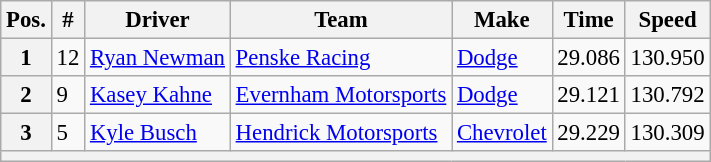<table class="wikitable" style="font-size:95%">
<tr>
<th>Pos.</th>
<th>#</th>
<th>Driver</th>
<th>Team</th>
<th>Make</th>
<th>Time</th>
<th>Speed</th>
</tr>
<tr>
<th>1</th>
<td>12</td>
<td><a href='#'>Ryan Newman</a></td>
<td><a href='#'>Penske Racing</a></td>
<td><a href='#'>Dodge</a></td>
<td>29.086</td>
<td>130.950</td>
</tr>
<tr>
<th>2</th>
<td>9</td>
<td><a href='#'>Kasey Kahne</a></td>
<td><a href='#'>Evernham Motorsports</a></td>
<td><a href='#'>Dodge</a></td>
<td>29.121</td>
<td>130.792</td>
</tr>
<tr>
<th>3</th>
<td>5</td>
<td><a href='#'>Kyle Busch</a></td>
<td><a href='#'>Hendrick Motorsports</a></td>
<td><a href='#'>Chevrolet</a></td>
<td>29.229</td>
<td>130.309</td>
</tr>
<tr>
<th colspan="7"></th>
</tr>
</table>
